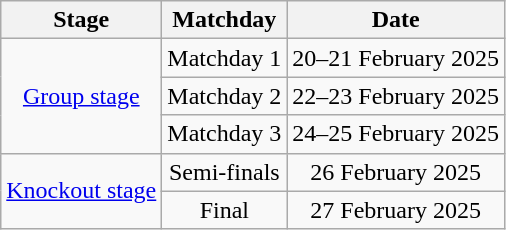<table class="wikitable" style="text-align:center">
<tr>
<th>Stage</th>
<th>Matchday</th>
<th>Date</th>
</tr>
<tr>
<td rowspan="3"><a href='#'>Group stage</a></td>
<td>Matchday 1</td>
<td>20–21 February 2025</td>
</tr>
<tr>
<td>Matchday 2</td>
<td>22–23 February 2025</td>
</tr>
<tr>
<td>Matchday 3</td>
<td>24–25 February 2025</td>
</tr>
<tr>
<td rowspan="2"><a href='#'>Knockout stage</a></td>
<td>Semi-finals</td>
<td>26 February 2025</td>
</tr>
<tr>
<td>Final</td>
<td>27 February 2025</td>
</tr>
</table>
